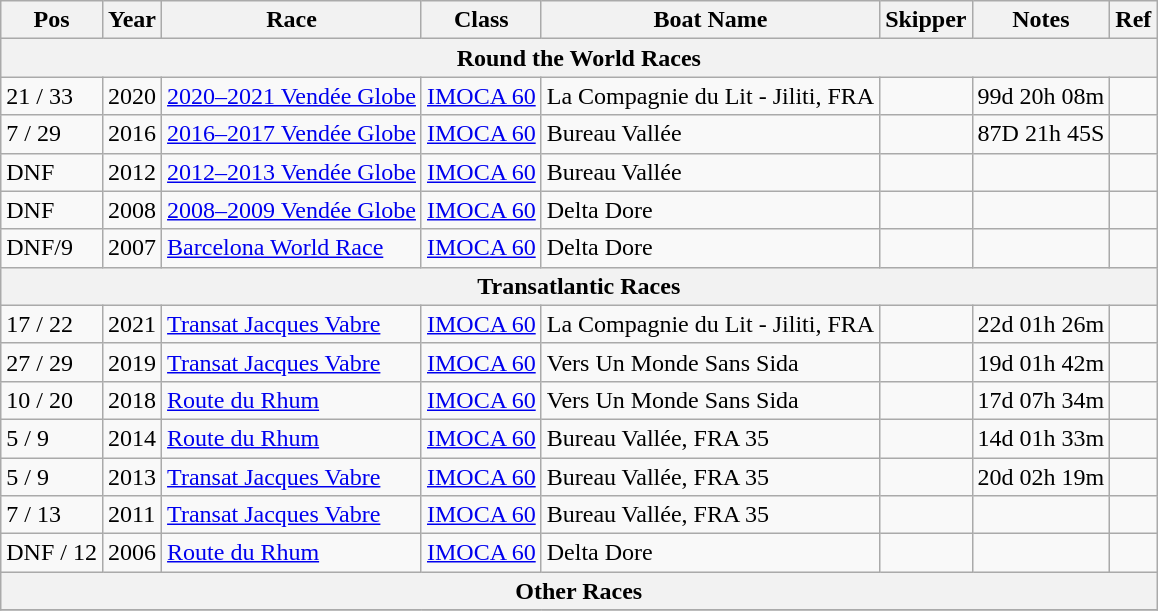<table class="wikitable sortable">
<tr>
<th>Pos</th>
<th>Year</th>
<th>Race</th>
<th>Class</th>
<th>Boat Name</th>
<th>Skipper</th>
<th>Notes</th>
<th>Ref</th>
</tr>
<tr>
<th colspan = 8><strong>Round the World Races</strong></th>
</tr>
<tr>
<td>21 / 33</td>
<td>2020</td>
<td><a href='#'>2020–2021 Vendée Globe</a></td>
<td><a href='#'>IMOCA 60</a></td>
<td>La Compagnie du Lit - Jiliti, FRA</td>
<td></td>
<td>99d 20h 08m</td>
<td></td>
</tr>
<tr>
<td>7 / 29</td>
<td>2016</td>
<td><a href='#'>2016–2017 Vendée Globe</a></td>
<td><a href='#'>IMOCA 60</a></td>
<td>Bureau Vallée</td>
<td></td>
<td>87D 21h 45S</td>
<td></td>
</tr>
<tr>
<td>DNF</td>
<td>2012</td>
<td><a href='#'>2012–2013 Vendée Globe</a></td>
<td><a href='#'>IMOCA 60</a></td>
<td>Bureau Vallée</td>
<td></td>
<td></td>
<td></td>
</tr>
<tr>
<td>DNF</td>
<td>2008</td>
<td><a href='#'>2008–2009 Vendée Globe</a></td>
<td><a href='#'>IMOCA 60</a></td>
<td>Delta Dore</td>
<td></td>
<td></td>
<td></td>
</tr>
<tr>
<td>DNF/9</td>
<td>2007</td>
<td><a href='#'>Barcelona World Race</a></td>
<td><a href='#'>IMOCA 60</a></td>
<td>Delta Dore</td>
<td><br></td>
<td></td>
<td></td>
</tr>
<tr>
<th colspan = 8><strong>Transatlantic Races</strong></th>
</tr>
<tr>
<td>17 / 22</td>
<td>2021</td>
<td><a href='#'>Transat Jacques Vabre</a></td>
<td><a href='#'>IMOCA 60</a></td>
<td>La Compagnie du Lit - Jiliti, FRA</td>
<td><br></td>
<td>22d 01h 26m</td>
<td></td>
</tr>
<tr>
<td>27 / 29</td>
<td>2019</td>
<td><a href='#'>Transat Jacques Vabre</a></td>
<td><a href='#'>IMOCA 60</a></td>
<td>Vers Un Monde Sans Sida</td>
<td><br></td>
<td>19d 01h 42m</td>
<td></td>
</tr>
<tr>
<td>10 / 20</td>
<td>2018</td>
<td><a href='#'>Route du Rhum</a></td>
<td><a href='#'>IMOCA 60</a></td>
<td>Vers Un Monde Sans Sida</td>
<td></td>
<td>17d 07h 34m</td>
<td></td>
</tr>
<tr>
<td>5 / 9</td>
<td>2014</td>
<td><a href='#'>Route du Rhum</a></td>
<td><a href='#'>IMOCA 60</a></td>
<td>Bureau Vallée, FRA 35</td>
<td></td>
<td>14d 01h 33m</td>
<td></td>
</tr>
<tr>
<td>5 / 9</td>
<td>2013</td>
<td><a href='#'>Transat Jacques Vabre</a></td>
<td><a href='#'>IMOCA 60</a></td>
<td>Bureau Vallée, FRA 35</td>
<td> <br> </td>
<td>20d 02h 19m</td>
<td></td>
</tr>
<tr>
<td>7 / 13</td>
<td>2011</td>
<td><a href='#'>Transat Jacques Vabre</a></td>
<td><a href='#'>IMOCA 60</a></td>
<td>Bureau Vallée, FRA 35</td>
<td> <br> </td>
<td></td>
<td></td>
</tr>
<tr>
<td>DNF / 12</td>
<td>2006</td>
<td><a href='#'>Route du Rhum</a></td>
<td><a href='#'>IMOCA 60</a></td>
<td>Delta Dore</td>
<td></td>
<td></td>
<td></td>
</tr>
<tr>
<th colspan = 8><strong>Other Races</strong></th>
</tr>
<tr>
</tr>
</table>
